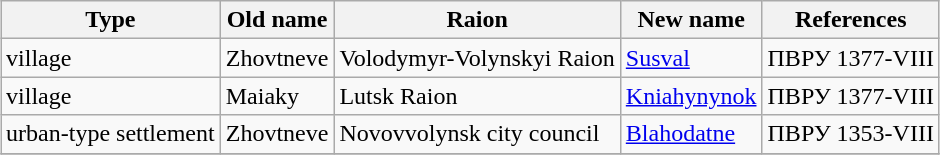<table class="wikitable sortable" style="margin:auto;">
<tr>
<th>Type</th>
<th>Old name</th>
<th>Raion</th>
<th>New name</th>
<th>References</th>
</tr>
<tr>
<td>village</td>
<td>Zhovtneve</td>
<td>Volodymyr-Volynskyi Raion</td>
<td><a href='#'>Susval</a></td>
<td>ПВРУ 1377-VIII</td>
</tr>
<tr>
<td>village</td>
<td>Maiaky</td>
<td>Lutsk Raion</td>
<td><a href='#'>Kniahynynok</a></td>
<td>ПВРУ 1377-VIII</td>
</tr>
<tr>
<td>urban-type settlement</td>
<td>Zhovtneve</td>
<td>Novovvolynsk city council</td>
<td><a href='#'>Blahodatne</a></td>
<td>ПВРУ 1353-VIII</td>
</tr>
<tr>
</tr>
</table>
